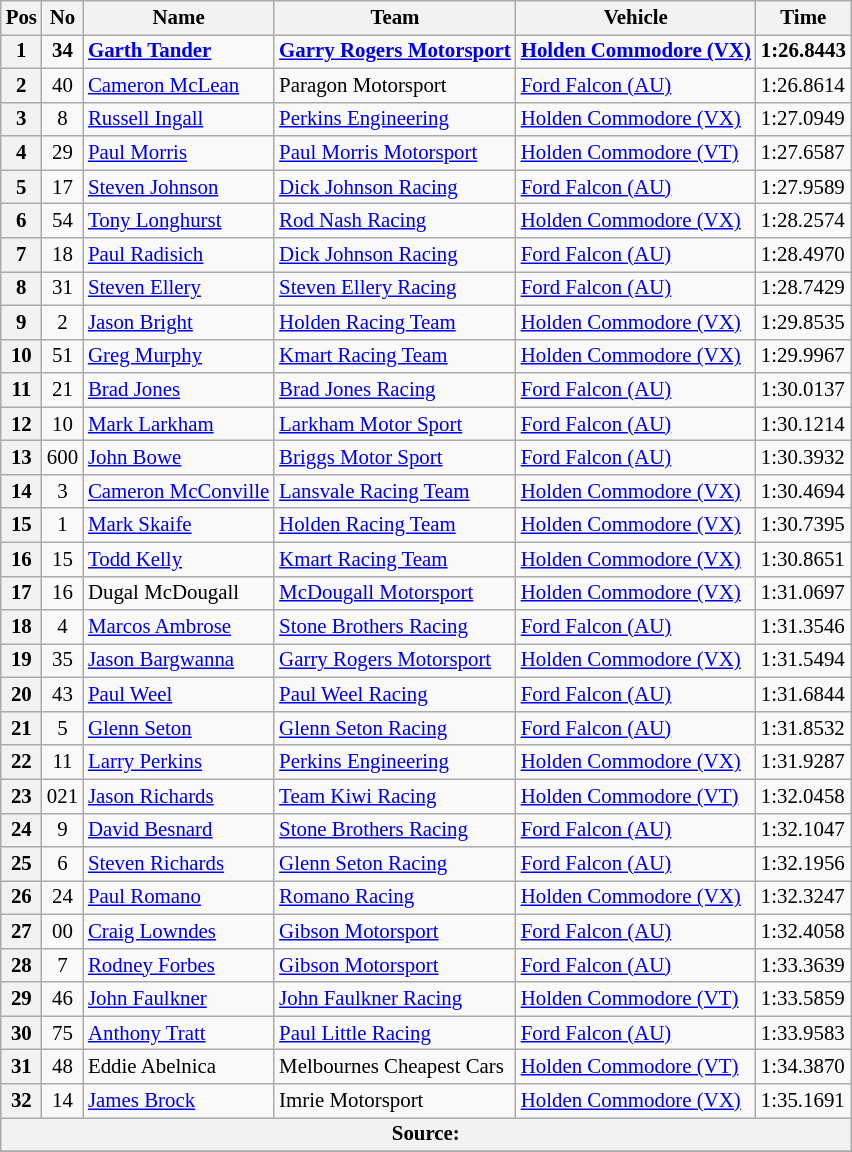<table class="wikitable" style="font-size: 87%;">
<tr>
<th>Pos</th>
<th>No</th>
<th>Name</th>
<th>Team</th>
<th>Vehicle</th>
<th>Time</th>
</tr>
<tr>
<th>1</th>
<td align=center><strong>34</strong></td>
<td><strong> <a href='#'>Garth Tander</a></strong></td>
<td><strong><a href='#'>Garry Rogers Motorsport</a></strong></td>
<td><strong><a href='#'>Holden Commodore (VX)</a></strong></td>
<td><strong>1:26.8443</strong></td>
</tr>
<tr>
<th>2</th>
<td align=center>40</td>
<td> <a href='#'>Cameron McLean</a></td>
<td>Paragon Motorsport</td>
<td><a href='#'>Ford Falcon (AU)</a></td>
<td>1:26.8614</td>
</tr>
<tr>
<th>3</th>
<td align=center>8</td>
<td> <a href='#'>Russell Ingall</a></td>
<td><a href='#'>Perkins Engineering</a></td>
<td><a href='#'>Holden Commodore (VX)</a></td>
<td>1:27.0949</td>
</tr>
<tr>
<th>4</th>
<td align=center>29</td>
<td> <a href='#'>Paul Morris</a></td>
<td><a href='#'>Paul Morris Motorsport</a></td>
<td><a href='#'>Holden Commodore (VT)</a></td>
<td>1:27.6587</td>
</tr>
<tr>
<th>5</th>
<td align=center>17</td>
<td> <a href='#'>Steven Johnson</a></td>
<td><a href='#'>Dick Johnson Racing</a></td>
<td><a href='#'>Ford Falcon (AU)</a></td>
<td>1:27.9589</td>
</tr>
<tr>
<th>6</th>
<td align=center>54</td>
<td> <a href='#'>Tony Longhurst</a></td>
<td><a href='#'>Rod Nash Racing</a></td>
<td><a href='#'>Holden Commodore (VX)</a></td>
<td>1:28.2574</td>
</tr>
<tr>
<th>7</th>
<td align=center>18</td>
<td> <a href='#'>Paul Radisich</a></td>
<td><a href='#'>Dick Johnson Racing</a></td>
<td><a href='#'>Ford Falcon (AU)</a></td>
<td>1:28.4970</td>
</tr>
<tr>
<th>8</th>
<td align=center>31</td>
<td> <a href='#'>Steven Ellery</a></td>
<td><a href='#'>Steven Ellery Racing</a></td>
<td><a href='#'>Ford Falcon (AU)</a></td>
<td>1:28.7429</td>
</tr>
<tr>
<th>9</th>
<td align=center>2</td>
<td> <a href='#'>Jason Bright</a></td>
<td><a href='#'>Holden Racing Team</a></td>
<td><a href='#'>Holden Commodore (VX)</a></td>
<td>1:29.8535</td>
</tr>
<tr>
<th>10</th>
<td align=center>51</td>
<td> <a href='#'>Greg Murphy</a></td>
<td><a href='#'>Kmart Racing Team</a></td>
<td><a href='#'>Holden Commodore (VX)</a></td>
<td>1:29.9967</td>
</tr>
<tr>
<th>11</th>
<td align=center>21</td>
<td> <a href='#'>Brad Jones</a></td>
<td><a href='#'>Brad Jones Racing</a></td>
<td><a href='#'>Ford Falcon (AU)</a></td>
<td>1:30.0137</td>
</tr>
<tr>
<th>12</th>
<td align=center>10</td>
<td> <a href='#'>Mark Larkham</a></td>
<td><a href='#'>Larkham Motor Sport</a></td>
<td><a href='#'>Ford Falcon (AU)</a></td>
<td>1:30.1214</td>
</tr>
<tr>
<th>13</th>
<td align=center>600</td>
<td> <a href='#'>John Bowe</a></td>
<td><a href='#'>Briggs Motor Sport</a></td>
<td><a href='#'>Ford Falcon (AU)</a></td>
<td>1:30.3932</td>
</tr>
<tr>
<th>14</th>
<td align=center>3</td>
<td> <a href='#'>Cameron McConville</a></td>
<td><a href='#'>Lansvale Racing Team</a></td>
<td><a href='#'>Holden Commodore (VX)</a></td>
<td>1:30.4694</td>
</tr>
<tr>
<th>15</th>
<td align=center>1</td>
<td> <a href='#'>Mark Skaife</a></td>
<td><a href='#'>Holden Racing Team</a></td>
<td><a href='#'>Holden Commodore (VX)</a></td>
<td>1:30.7395</td>
</tr>
<tr>
<th>16</th>
<td align=center>15</td>
<td> <a href='#'>Todd Kelly</a></td>
<td><a href='#'>Kmart Racing Team</a></td>
<td><a href='#'>Holden Commodore (VX)</a></td>
<td>1:30.8651</td>
</tr>
<tr>
<th>17</th>
<td align=center>16</td>
<td> Dugal McDougall</td>
<td><a href='#'>McDougall Motorsport</a></td>
<td><a href='#'>Holden Commodore (VX)</a></td>
<td>1:31.0697</td>
</tr>
<tr>
<th>18</th>
<td align=center>4</td>
<td> <a href='#'>Marcos Ambrose</a></td>
<td><a href='#'>Stone Brothers Racing</a></td>
<td><a href='#'>Ford Falcon (AU)</a></td>
<td>1:31.3546</td>
</tr>
<tr>
<th>19</th>
<td align=center>35</td>
<td> <a href='#'>Jason Bargwanna</a></td>
<td><a href='#'>Garry Rogers Motorsport</a></td>
<td><a href='#'>Holden Commodore (VX)</a></td>
<td>1:31.5494</td>
</tr>
<tr>
<th>20</th>
<td align=center>43</td>
<td> <a href='#'>Paul Weel</a></td>
<td><a href='#'>Paul Weel Racing</a></td>
<td><a href='#'>Ford Falcon (AU)</a></td>
<td>1:31.6844</td>
</tr>
<tr>
<th>21</th>
<td align=center>5</td>
<td> <a href='#'>Glenn Seton</a></td>
<td><a href='#'>Glenn Seton Racing</a></td>
<td><a href='#'>Ford Falcon (AU)</a></td>
<td>1:31.8532</td>
</tr>
<tr>
<th>22</th>
<td align=center>11</td>
<td> <a href='#'>Larry Perkins</a></td>
<td><a href='#'>Perkins Engineering</a></td>
<td><a href='#'>Holden Commodore (VX)</a></td>
<td>1:31.9287</td>
</tr>
<tr>
<th>23</th>
<td align=center>021</td>
<td> <a href='#'>Jason Richards</a></td>
<td><a href='#'>Team Kiwi Racing</a></td>
<td><a href='#'>Holden Commodore (VT)</a></td>
<td>1:32.0458</td>
</tr>
<tr>
<th>24</th>
<td align=center>9</td>
<td> <a href='#'>David Besnard</a></td>
<td><a href='#'>Stone Brothers Racing</a></td>
<td><a href='#'>Ford Falcon (AU)</a></td>
<td>1:32.1047</td>
</tr>
<tr>
<th>25</th>
<td align=center>6</td>
<td> <a href='#'>Steven Richards</a></td>
<td><a href='#'>Glenn Seton Racing</a></td>
<td><a href='#'>Ford Falcon (AU)</a></td>
<td>1:32.1956</td>
</tr>
<tr>
<th>26</th>
<td align=center>24</td>
<td> <a href='#'>Paul Romano</a></td>
<td><a href='#'>Romano Racing</a></td>
<td><a href='#'>Holden Commodore (VX)</a></td>
<td>1:32.3247</td>
</tr>
<tr>
<th>27</th>
<td align=center>00</td>
<td> <a href='#'>Craig Lowndes</a></td>
<td><a href='#'>Gibson Motorsport</a></td>
<td><a href='#'>Ford Falcon (AU)</a></td>
<td>1:32.4058</td>
</tr>
<tr>
<th>28</th>
<td align=center>7</td>
<td> <a href='#'>Rodney Forbes</a></td>
<td><a href='#'>Gibson Motorsport</a></td>
<td><a href='#'>Ford Falcon (AU)</a></td>
<td>1:33.3639</td>
</tr>
<tr>
<th>29</th>
<td align=center>46</td>
<td> <a href='#'>John Faulkner</a></td>
<td><a href='#'>John Faulkner Racing</a></td>
<td><a href='#'>Holden Commodore (VT)</a></td>
<td>1:33.5859</td>
</tr>
<tr>
<th>30</th>
<td align=center>75</td>
<td> <a href='#'>Anthony Tratt</a></td>
<td><a href='#'>Paul Little Racing</a></td>
<td><a href='#'>Ford Falcon (AU)</a></td>
<td>1:33.9583</td>
</tr>
<tr>
<th>31</th>
<td align=center>48</td>
<td> Eddie Abelnica</td>
<td>Melbournes Cheapest Cars</td>
<td><a href='#'>Holden Commodore (VT)</a></td>
<td>1:34.3870</td>
</tr>
<tr>
<th>32</th>
<td align=center>14</td>
<td> <a href='#'>James Brock</a></td>
<td>Imrie Motorsport</td>
<td><a href='#'>Holden Commodore (VX)</a></td>
<td>1:35.1691</td>
</tr>
<tr>
<th colspan=6>Source:</th>
</tr>
<tr>
</tr>
</table>
